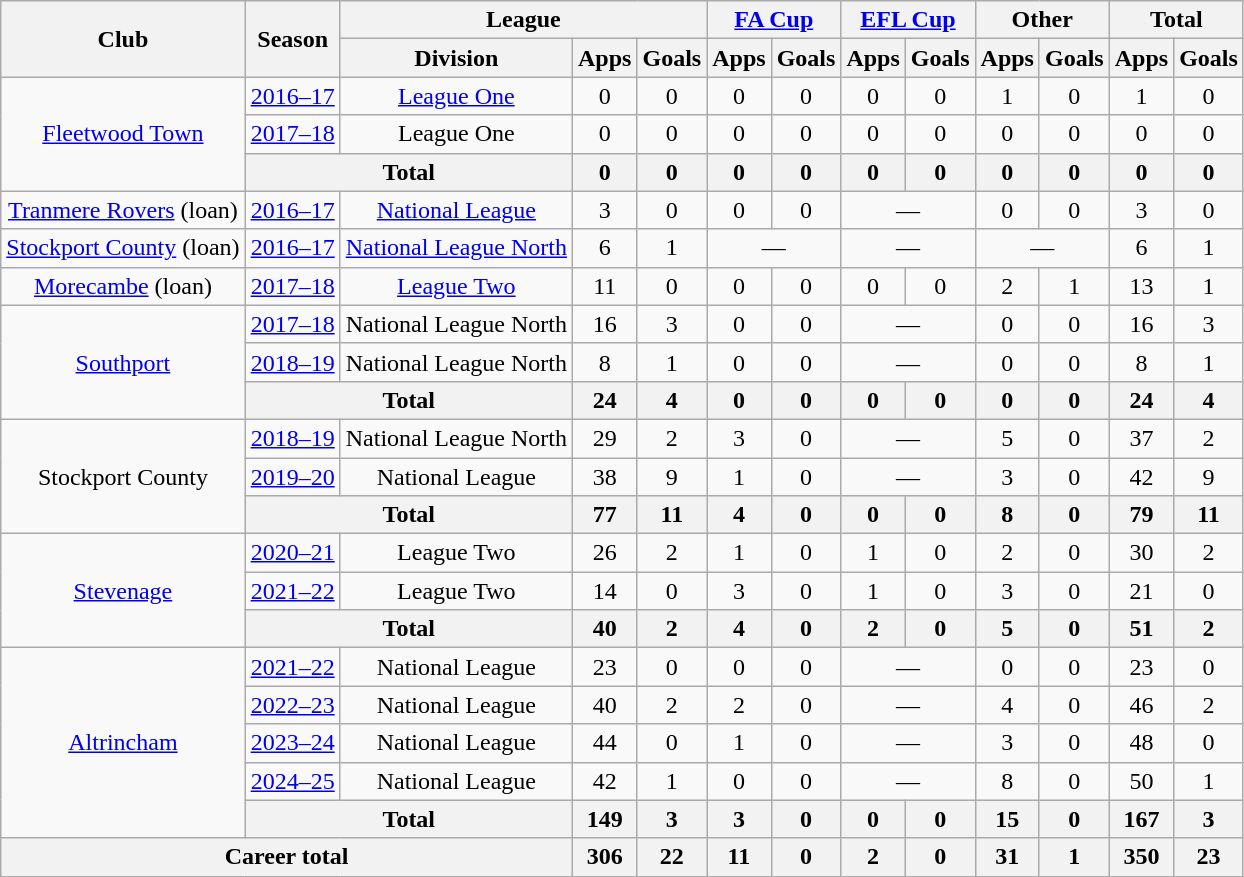<table class="wikitable" style="text-align: center;">
<tr>
<th rowspan="2">Club</th>
<th rowspan="2">Season</th>
<th colspan="3">League</th>
<th colspan="2"><a href='#'>FA Cup</a></th>
<th colspan="2"><a href='#'>EFL Cup</a></th>
<th colspan="2">Other</th>
<th colspan="2">Total</th>
</tr>
<tr>
<th>Division</th>
<th>Apps</th>
<th>Goals</th>
<th>Apps</th>
<th>Goals</th>
<th>Apps</th>
<th>Goals</th>
<th>Apps</th>
<th>Goals</th>
<th>Apps</th>
<th>Goals</th>
</tr>
<tr>
<td rowspan="3" valign="center"><a href='#'>Fleetwood Town</a></td>
<td><a href='#'>2016–17</a></td>
<td><a href='#'>League One</a></td>
<td>0</td>
<td>0</td>
<td>0</td>
<td>0</td>
<td>0</td>
<td>0</td>
<td>1</td>
<td>0</td>
<td>1</td>
<td>0</td>
</tr>
<tr>
<td><a href='#'>2017–18</a></td>
<td>League One</td>
<td>0</td>
<td>0</td>
<td>0</td>
<td>0</td>
<td>0</td>
<td>0</td>
<td>0</td>
<td>0</td>
<td>0</td>
<td>0</td>
</tr>
<tr>
<th colspan="2">Total</th>
<th>0</th>
<th>0</th>
<th>0</th>
<th>0</th>
<th>0</th>
<th>0</th>
<th>0</th>
<th>0</th>
<th>0</th>
<th>0</th>
</tr>
<tr>
<td rowspan="1" valign="center"><a href='#'>Tranmere Rovers</a> (loan)</td>
<td><a href='#'>2016–17</a></td>
<td><a href='#'>National League</a></td>
<td>3</td>
<td>0</td>
<td>0</td>
<td>0</td>
<td colspan="2">—</td>
<td>0</td>
<td>0</td>
<td>3</td>
<td>0</td>
</tr>
<tr>
<td rowspan="1" valign="center"><a href='#'>Stockport County</a> (loan)</td>
<td><a href='#'>2016–17</a></td>
<td><a href='#'>National League North</a></td>
<td>6</td>
<td>1</td>
<td colspan="2">—</td>
<td colspan="2">—</td>
<td colspan="2">—</td>
<td>6</td>
<td>1</td>
</tr>
<tr>
<td rowspan="1" valign="center"><a href='#'>Morecambe</a> (loan)</td>
<td><a href='#'>2017–18</a></td>
<td><a href='#'>League Two</a></td>
<td>11</td>
<td>0</td>
<td>0</td>
<td>0</td>
<td>0</td>
<td>0</td>
<td>2</td>
<td>1</td>
<td>13</td>
<td>1</td>
</tr>
<tr>
<td rowspan="3" valign="center"><a href='#'>Southport</a></td>
<td><a href='#'>2017–18</a></td>
<td>National League North</td>
<td>16</td>
<td>3</td>
<td>0</td>
<td>0</td>
<td colspan="2">—</td>
<td>0</td>
<td>0</td>
<td>16</td>
<td>3</td>
</tr>
<tr>
<td><a href='#'>2018–19</a></td>
<td>National League North</td>
<td>8</td>
<td>1</td>
<td>0</td>
<td>0</td>
<td colspan="2">—</td>
<td>0</td>
<td>0</td>
<td>8</td>
<td>1</td>
</tr>
<tr>
<th colspan="2">Total</th>
<th>24</th>
<th>4</th>
<th>0</th>
<th>0</th>
<th>0</th>
<th>0</th>
<th>0</th>
<th>0</th>
<th>24</th>
<th>4</th>
</tr>
<tr>
<td rowspan="3" valign="center">Stockport County</td>
<td><a href='#'>2018–19</a></td>
<td>National League North</td>
<td>29</td>
<td>2</td>
<td>3</td>
<td>0</td>
<td colspan="2">—</td>
<td>5</td>
<td>0</td>
<td>37</td>
<td>2</td>
</tr>
<tr>
<td><a href='#'>2019–20</a></td>
<td>National League</td>
<td>38</td>
<td>9</td>
<td>1</td>
<td>0</td>
<td colspan="2">—</td>
<td>3</td>
<td>0</td>
<td>42</td>
<td>9</td>
</tr>
<tr>
<th colspan="2">Total</th>
<th>77</th>
<th>11</th>
<th>4</th>
<th>0</th>
<th>0</th>
<th>0</th>
<th>8</th>
<th>0</th>
<th>79</th>
<th>11</th>
</tr>
<tr>
<td rowspan="3" valign="center"><a href='#'>Stevenage</a></td>
<td><a href='#'>2020–21</a></td>
<td>League Two</td>
<td>26</td>
<td>2</td>
<td>1</td>
<td>0</td>
<td>1</td>
<td>0</td>
<td>2</td>
<td>0</td>
<td>30</td>
<td>2</td>
</tr>
<tr>
<td><a href='#'>2021–22</a></td>
<td>League Two</td>
<td>14</td>
<td>0</td>
<td>3</td>
<td>0</td>
<td>1</td>
<td>0</td>
<td>3</td>
<td>0</td>
<td>21</td>
<td>0</td>
</tr>
<tr>
<th colspan="2">Total</th>
<th>40</th>
<th>2</th>
<th>4</th>
<th>0</th>
<th>2</th>
<th>0</th>
<th>5</th>
<th>0</th>
<th>51</th>
<th>2</th>
</tr>
<tr>
<td rowspan="5" valign="center"><a href='#'>Altrincham</a></td>
<td><a href='#'>2021–22</a></td>
<td>National League</td>
<td>23</td>
<td>0</td>
<td>0</td>
<td>0</td>
<td colspan="2">—</td>
<td>0</td>
<td>0</td>
<td>23</td>
<td>0</td>
</tr>
<tr>
<td><a href='#'>2022–23</a></td>
<td>National League</td>
<td>40</td>
<td>2</td>
<td>2</td>
<td>0</td>
<td colspan="2">—</td>
<td>4</td>
<td>0</td>
<td>46</td>
<td>2</td>
</tr>
<tr>
<td><a href='#'>2023–24</a></td>
<td>National League</td>
<td>44</td>
<td>0</td>
<td>1</td>
<td>0</td>
<td colspan="2">—</td>
<td>3</td>
<td>0</td>
<td>48</td>
<td>0</td>
</tr>
<tr>
<td><a href='#'>2024–25</a></td>
<td>National League</td>
<td>42</td>
<td>1</td>
<td>0</td>
<td>0</td>
<td colspan="2">—</td>
<td>8</td>
<td>0</td>
<td>50</td>
<td>1</td>
</tr>
<tr>
<th colspan="2">Total</th>
<th>149</th>
<th>3</th>
<th>3</th>
<th>0</th>
<th>0</th>
<th>0</th>
<th>15</th>
<th>0</th>
<th>167</th>
<th>3</th>
</tr>
<tr>
<th colspan="3">Career total</th>
<th>306</th>
<th>22</th>
<th>11</th>
<th>0</th>
<th>2</th>
<th>0</th>
<th>31</th>
<th>1</th>
<th>350</th>
<th>23</th>
</tr>
</table>
